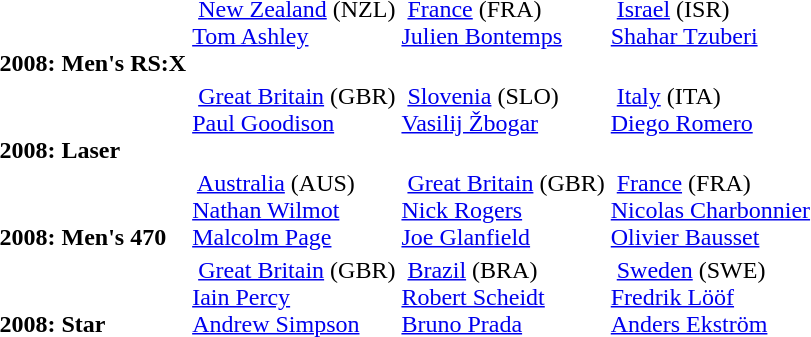<table>
<tr>
<td style="align:center;"><br><br><strong>2008: Men's RS:X</strong> <br></td>
<td style="vertical-align:top;"> <a href='#'>New Zealand</a> <span>(NZL)</span><br><a href='#'>Tom Ashley</a></td>
<td style="vertical-align:top;"> <a href='#'>France</a> <span>(FRA)</span><br><a href='#'>Julien Bontemps</a></td>
<td style="vertical-align:top;"> <a href='#'>Israel</a> <span>(ISR)</span><br><a href='#'>Shahar Tzuberi</a></td>
</tr>
<tr>
<td style="align:center;"><br><br><strong>2008: Laser</strong> <br></td>
<td style="vertical-align:top;"> <a href='#'>Great Britain</a> <span>(GBR)</span><br><a href='#'>Paul Goodison</a></td>
<td style="vertical-align:top;"> <a href='#'>Slovenia</a> <span>(SLO)</span><br><a href='#'>Vasilij Žbogar</a></td>
<td style="vertical-align:top;"> <a href='#'>Italy</a> <span>(ITA)</span><br><a href='#'>Diego Romero</a></td>
</tr>
<tr>
<td style="align:center;"><br><br><strong>2008: Men's 470</strong> <br></td>
<td style="vertical-align:top;"> <a href='#'>Australia</a> <span>(AUS)</span><br><a href='#'>Nathan Wilmot</a><br><a href='#'>Malcolm Page</a></td>
<td style="vertical-align:top;"> <a href='#'>Great Britain</a> <span>(GBR)</span><br><a href='#'>Nick Rogers</a><br><a href='#'>Joe Glanfield</a></td>
<td style="vertical-align:top;"> <a href='#'>France</a> <span>(FRA)</span><br><a href='#'>Nicolas Charbonnier</a><br><a href='#'>Olivier Bausset</a></td>
</tr>
<tr>
<td style="align:center;"><br><br><strong>2008: Star</strong> <br></td>
<td style="vertical-align:top;"> <a href='#'>Great Britain</a> <span>(GBR)</span><br><a href='#'>Iain Percy</a><br><a href='#'>Andrew Simpson</a></td>
<td style="vertical-align:top;"> <a href='#'>Brazil</a> <span>(BRA)</span><br><a href='#'>Robert Scheidt</a><br><a href='#'>Bruno Prada</a></td>
<td style="vertical-align:top;"> <a href='#'>Sweden</a> <span>(SWE)</span><br><a href='#'>Fredrik Lööf</a><br><a href='#'>Anders Ekström</a></td>
</tr>
</table>
